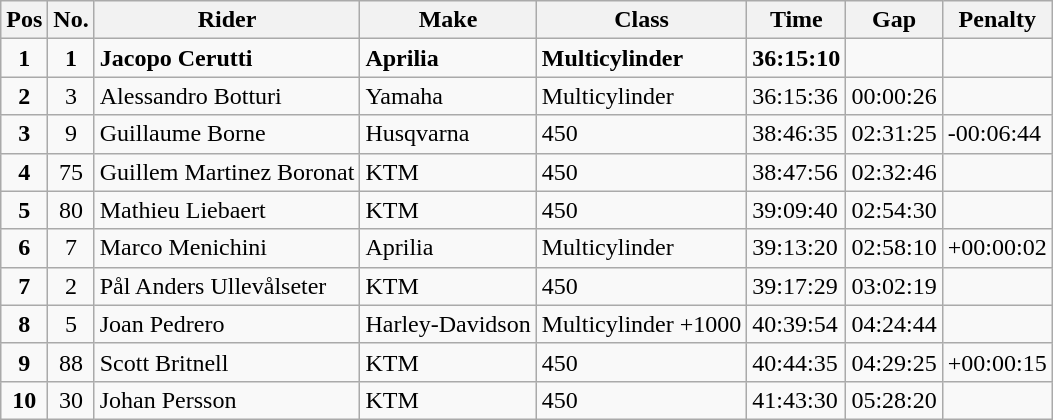<table class="wikitable">
<tr>
<th>Pos</th>
<th>No.</th>
<th>Rider</th>
<th>Make</th>
<th>Class</th>
<th>Time</th>
<th>Gap</th>
<th>Penalty</th>
</tr>
<tr>
<td align="center"><strong>1</strong></td>
<td align="center"><strong>1</strong></td>
<td><strong> Jacopo Cerutti</strong></td>
<td><strong>Aprilia</strong></td>
<td><strong>Multicylinder</strong></td>
<td><strong>36:15:10</strong></td>
<td></td>
<td></td>
</tr>
<tr>
<td align="center"><strong>2</strong></td>
<td align="center">3</td>
<td> Alessandro Botturi</td>
<td>Yamaha</td>
<td>Multicylinder</td>
<td>36:15:36</td>
<td>00:00:26</td>
<td></td>
</tr>
<tr>
<td align="center"><strong>3</strong></td>
<td align="center">9</td>
<td> Guillaume Borne</td>
<td>Husqvarna</td>
<td>450</td>
<td>38:46:35</td>
<td>02:31:25</td>
<td>-00:06:44</td>
</tr>
<tr>
<td align="center"><strong>4</strong></td>
<td align="center">75</td>
<td> Guillem Martinez Boronat</td>
<td>KTM</td>
<td>450</td>
<td>38:47:56</td>
<td>02:32:46</td>
<td></td>
</tr>
<tr>
<td align="center"><strong>5</strong></td>
<td align="center">80</td>
<td> Mathieu Liebaert</td>
<td>KTM</td>
<td>450</td>
<td>39:09:40</td>
<td>02:54:30</td>
<td></td>
</tr>
<tr>
<td align="center"><strong>6</strong></td>
<td align="center">7</td>
<td> Marco Menichini</td>
<td>Aprilia</td>
<td>Multicylinder</td>
<td>39:13:20</td>
<td>02:58:10</td>
<td>+00:00:02</td>
</tr>
<tr>
<td align="center"><strong>7</strong></td>
<td align="center">2</td>
<td> Pål Anders Ullevålseter</td>
<td>KTM</td>
<td>450</td>
<td>39:17:29</td>
<td>03:02:19</td>
<td></td>
</tr>
<tr>
<td align="center"><strong>8</strong></td>
<td align="center">5</td>
<td> Joan Pedrero</td>
<td>Harley-Davidson</td>
<td>Multicylinder +1000</td>
<td>40:39:54</td>
<td>04:24:44</td>
<td></td>
</tr>
<tr>
<td align="center"><strong>9</strong></td>
<td align="center">88</td>
<td> Scott Britnell</td>
<td>KTM</td>
<td>450</td>
<td>40:44:35</td>
<td>04:29:25</td>
<td>+00:00:15</td>
</tr>
<tr>
<td align="center"><strong>10</strong></td>
<td align="center">30</td>
<td> Johan Persson</td>
<td>KTM</td>
<td>450</td>
<td>41:43:30</td>
<td>05:28:20</td>
<td></td>
</tr>
</table>
